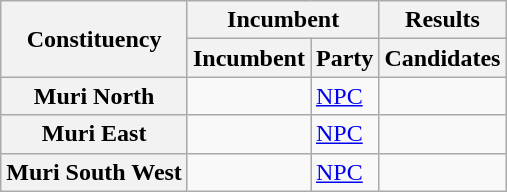<table class="wikitable sortable">
<tr>
<th rowspan="2">Constituency</th>
<th colspan="2">Incumbent</th>
<th>Results</th>
</tr>
<tr valign="bottom">
<th>Incumbent</th>
<th>Party</th>
<th>Candidates</th>
</tr>
<tr>
<th>Muri North</th>
<td></td>
<td><a href='#'>NPC</a></td>
<td nowrap></td>
</tr>
<tr>
<th>Muri East</th>
<td></td>
<td><a href='#'>NPC</a></td>
<td nowrap></td>
</tr>
<tr>
<th>Muri South West</th>
<td></td>
<td><a href='#'>NPC</a></td>
<td nowrap></td>
</tr>
</table>
